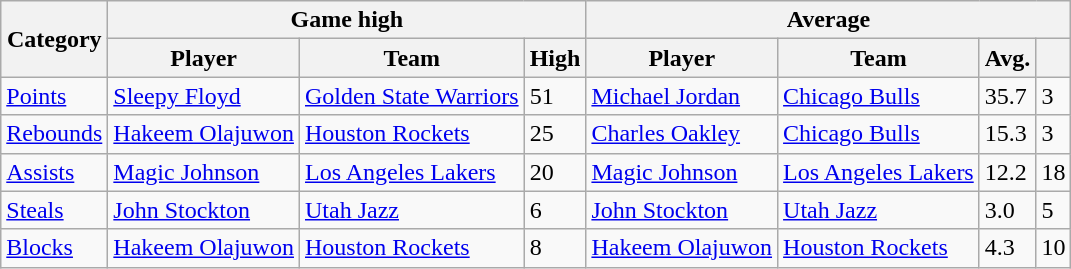<table class=wikitable style="text-align:left;">
<tr>
<th rowspan=2>Category</th>
<th colspan=3>Game high</th>
<th colspan=4>Average</th>
</tr>
<tr>
<th>Player</th>
<th>Team</th>
<th>High</th>
<th>Player</th>
<th>Team</th>
<th>Avg.</th>
<th></th>
</tr>
<tr>
<td><a href='#'>Points</a></td>
<td><a href='#'>Sleepy Floyd</a></td>
<td><a href='#'>Golden State Warriors</a></td>
<td>51</td>
<td><a href='#'>Michael Jordan</a></td>
<td><a href='#'>Chicago Bulls</a></td>
<td>35.7</td>
<td>3</td>
</tr>
<tr>
<td><a href='#'>Rebounds</a></td>
<td><a href='#'>Hakeem Olajuwon</a></td>
<td><a href='#'>Houston Rockets</a></td>
<td>25</td>
<td><a href='#'>Charles Oakley</a></td>
<td><a href='#'>Chicago Bulls</a></td>
<td>15.3</td>
<td>3</td>
</tr>
<tr>
<td><a href='#'>Assists</a></td>
<td><a href='#'>Magic Johnson</a></td>
<td><a href='#'>Los Angeles Lakers</a></td>
<td>20</td>
<td><a href='#'>Magic Johnson</a></td>
<td><a href='#'>Los Angeles Lakers</a></td>
<td>12.2</td>
<td>18</td>
</tr>
<tr>
<td><a href='#'>Steals</a></td>
<td><a href='#'>John Stockton</a></td>
<td><a href='#'>Utah Jazz</a></td>
<td>6</td>
<td><a href='#'>John Stockton</a></td>
<td><a href='#'>Utah Jazz</a></td>
<td>3.0</td>
<td>5</td>
</tr>
<tr>
<td><a href='#'>Blocks</a></td>
<td><a href='#'>Hakeem Olajuwon</a></td>
<td><a href='#'>Houston Rockets</a></td>
<td>8</td>
<td><a href='#'>Hakeem Olajuwon</a></td>
<td><a href='#'>Houston Rockets</a></td>
<td>4.3</td>
<td>10</td>
</tr>
</table>
